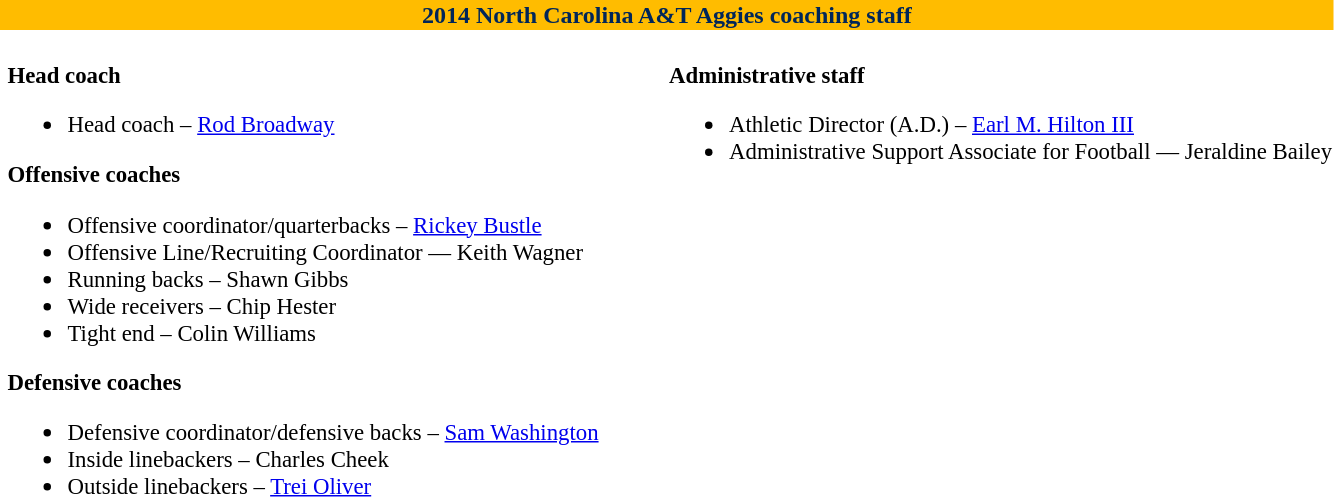<table class="toccolours" style="text-align: left">
<tr>
<th colspan="8" style="background-color: #FFBC00; color:#002659; text-align: center;"><strong>2014 North Carolina A&T Aggies coaching staff</strong></th>
</tr>
<tr>
<td valign = "top"></td>
<td style="font-size: 95%;" valign="top"><br><strong>Head coach</strong><ul><li>Head coach – <a href='#'>Rod Broadway</a></li></ul><strong>Offensive coaches</strong><ul><li>Offensive coordinator/quarterbacks – <a href='#'>Rickey Bustle</a></li><li>Offensive Line/Recruiting Coordinator — Keith Wagner</li><li>Running backs – Shawn Gibbs</li><li>Wide receivers – Chip Hester</li><li>Tight end – Colin Williams</li></ul><strong>Defensive coaches</strong><ul><li>Defensive coordinator/defensive backs – <a href='#'>Sam Washington</a></li><li>Inside linebackers – Charles Cheek</li><li>Outside linebackers – <a href='#'>Trei Oliver</a></li></ul></td>
<td width = "35"> </td>
<td valign = "top"></td>
<td style="font-size: 95%;" valign="top"><br><strong>Administrative staff</strong><ul><li>Athletic Director (A.D.) – <a href='#'>Earl M. Hilton III</a></li><li>Administrative Support Associate for Football — Jeraldine Bailey</li></ul></td>
</tr>
</table>
